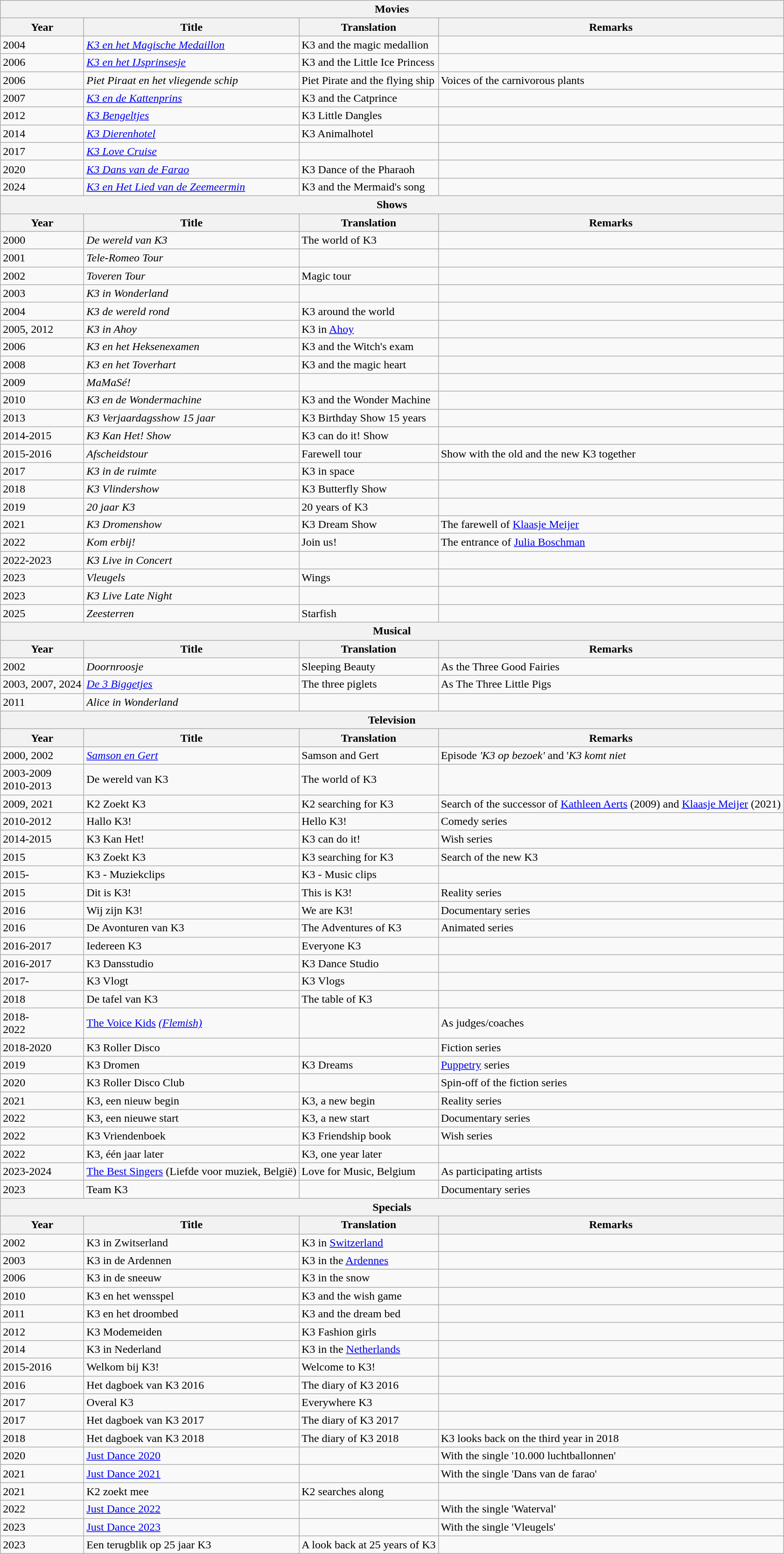<table class="wikitable">
<tr>
<th colspan="4">Movies</th>
</tr>
<tr>
<th>Year</th>
<th>Title</th>
<th>Translation</th>
<th>Remarks</th>
</tr>
<tr>
<td>2004</td>
<td><em><a href='#'>K3 en het Magische Medaillon</a></em></td>
<td>K3 and the magic medallion</td>
<td></td>
</tr>
<tr>
<td>2006</td>
<td><em><a href='#'>K3 en het IJsprinsesje</a></em></td>
<td>K3 and the Little Ice Princess</td>
<td></td>
</tr>
<tr>
<td>2006</td>
<td><em>Piet Piraat en het vliegende schip</em></td>
<td>Piet Pirate and the flying ship</td>
<td>Voices of the carnivorous plants</td>
</tr>
<tr>
<td>2007</td>
<td><em><a href='#'>K3 en de Kattenprins</a></em></td>
<td>K3 and the Catprince</td>
<td></td>
</tr>
<tr>
<td>2012</td>
<td><em><a href='#'>K3 Bengeltjes</a></em></td>
<td>K3 Little Dangles</td>
<td></td>
</tr>
<tr>
<td>2014</td>
<td><em><a href='#'>K3 Dierenhotel</a></em></td>
<td>K3 Animalhotel</td>
<td></td>
</tr>
<tr>
<td>2017</td>
<td><em><a href='#'>K3 Love Cruise</a></em></td>
<td></td>
<td></td>
</tr>
<tr>
<td>2020</td>
<td><em><a href='#'>K3 Dans van de Farao</a></em></td>
<td>K3 Dance of the Pharaoh</td>
<td></td>
</tr>
<tr>
<td>2024</td>
<td><em><a href='#'>K3 en Het Lied van de Zeemeermin</a></em></td>
<td>K3 and the Mermaid's song</td>
<td></td>
</tr>
<tr>
<th colspan="4">Shows</th>
</tr>
<tr>
<th>Year</th>
<th>Title</th>
<th>Translation</th>
<th>Remarks</th>
</tr>
<tr>
<td>2000</td>
<td><em>De wereld van K3</em></td>
<td>The world of K3</td>
<td></td>
</tr>
<tr>
<td>2001</td>
<td><em>Tele-Romeo Tour</em></td>
<td></td>
<td></td>
</tr>
<tr>
<td>2002</td>
<td><em>Toveren Tour</em></td>
<td>Magic tour</td>
<td></td>
</tr>
<tr>
<td>2003</td>
<td><em>K3 in Wonderland</em></td>
<td></td>
<td></td>
</tr>
<tr>
<td>2004</td>
<td><em>K3 de wereld rond</em></td>
<td>K3 around the world</td>
<td></td>
</tr>
<tr>
<td>2005, 2012</td>
<td><em>K3 in Ahoy</em></td>
<td>K3 in <a href='#'>Ahoy</a></td>
<td></td>
</tr>
<tr>
<td>2006</td>
<td><em>K3 en het Heksenexamen</em></td>
<td>K3 and the Witch's exam</td>
<td></td>
</tr>
<tr>
<td>2008</td>
<td><em>K3 en het Toverhart</em></td>
<td>K3 and the magic heart</td>
<td></td>
</tr>
<tr>
<td>2009</td>
<td><em>MaMaSé!</em></td>
<td></td>
<td></td>
</tr>
<tr>
<td>2010</td>
<td><em>K3 en de Wondermachine</em></td>
<td>K3 and the Wonder Machine</td>
<td></td>
</tr>
<tr>
<td>2013</td>
<td><em>K3 Verjaardagsshow 15 jaar</em></td>
<td>K3 Birthday Show 15 years</td>
<td></td>
</tr>
<tr>
<td>2014-2015</td>
<td><em>K3 Kan Het! Show</em></td>
<td>K3 can do it! Show</td>
<td></td>
</tr>
<tr>
<td>2015-2016</td>
<td><em>Afscheidstour</em></td>
<td>Farewell tour</td>
<td>Show with the old and the new K3 together</td>
</tr>
<tr>
<td>2017</td>
<td><em>K3 in de ruimte</em></td>
<td>K3 in space</td>
<td></td>
</tr>
<tr>
<td>2018</td>
<td><em>K3 Vlindershow</em></td>
<td>K3 Butterfly Show</td>
<td></td>
</tr>
<tr>
<td>2019</td>
<td><em>20 jaar K3</em></td>
<td>20 years of K3</td>
<td></td>
</tr>
<tr>
<td>2021</td>
<td><em>K3 Dromenshow</em></td>
<td>K3 Dream Show</td>
<td>The farewell of <a href='#'>Klaasje Meijer</a></td>
</tr>
<tr>
<td>2022</td>
<td><em>Kom erbij!</em></td>
<td>Join us!</td>
<td>The entrance of <a href='#'>Julia Boschman</a></td>
</tr>
<tr>
<td>2022-2023</td>
<td><em>K3 Live in Concert</em></td>
<td></td>
<td></td>
</tr>
<tr>
<td>2023</td>
<td><em>Vleugels</em></td>
<td>Wings</td>
<td></td>
</tr>
<tr>
<td>2023</td>
<td><em>K3 Live Late Night</em></td>
<td></td>
<td></td>
</tr>
<tr>
<td>2025</td>
<td><em>Zeesterren</em></td>
<td>Starfish</td>
<td></td>
</tr>
<tr>
<th colspan="4">Musical</th>
</tr>
<tr>
<th>Year</th>
<th>Title</th>
<th>Translation</th>
<th>Remarks</th>
</tr>
<tr>
<td>2002</td>
<td><em>Doornroosje</em></td>
<td>Sleeping Beauty</td>
<td>As the Three Good Fairies</td>
</tr>
<tr>
<td>2003, 2007, 2024</td>
<td><em><a href='#'>De 3 Biggetjes</a></em></td>
<td>The three piglets</td>
<td>As The Three Little Pigs</td>
</tr>
<tr>
<td>2011</td>
<td><em>Alice in Wonderland</em></td>
<td></td>
<td></td>
</tr>
<tr>
<th colspan="4">Television</th>
</tr>
<tr>
<th>Year</th>
<th>Title</th>
<th>Translation</th>
<th>Remarks</th>
</tr>
<tr>
<td>2000, 2002</td>
<td><em><a href='#'>Samson en Gert</a></em></td>
<td>Samson and Gert</td>
<td>Episode <em>'K3 op bezoek'</em> and '<em>K3 komt niet<strong></td>
</tr>
<tr>
<td>2003-2009<br>2010-2013</td>
<td></em>De wereld van K3<em></td>
<td>The world of K3</td>
<td></td>
</tr>
<tr>
<td>2009, 2021</td>
<td></em>K2 Zoekt K3<em></td>
<td>K2 searching for K3</td>
<td>Search of the successor of <a href='#'>Kathleen Aerts</a> (2009) and <a href='#'>Klaasje Meijer</a> (2021)</td>
</tr>
<tr>
<td>2010-2012</td>
<td></em>Hallo K3!<em></td>
<td>Hello K3!</td>
<td>Comedy series</td>
</tr>
<tr>
<td>2014-2015</td>
<td></em>K3 Kan Het!<em></td>
<td>K3 can do it!</td>
<td>Wish series</td>
</tr>
<tr>
<td>2015</td>
<td></em>K3 Zoekt K3<em></td>
<td>K3 searching for K3</td>
<td>Search of the new K3</td>
</tr>
<tr>
<td>2015-</td>
<td></em>K3 - Muziekclips<em></td>
<td>K3 - Music clips</td>
<td></td>
</tr>
<tr>
<td>2015</td>
<td></em>Dit is K3!<em></td>
<td>This is K3!</td>
<td>Reality series</td>
</tr>
<tr>
<td>2016</td>
<td></em>Wij zijn K3!<em></td>
<td>We are K3!</td>
<td>Documentary series</td>
</tr>
<tr>
<td>2016</td>
<td></em>De Avonturen van K3<em></td>
<td>The Adventures of K3</td>
<td>Animated series</td>
</tr>
<tr>
<td>2016-2017</td>
<td></em>Iedereen K3<em></td>
<td>Everyone K3</td>
<td></td>
</tr>
<tr>
<td>2016-2017</td>
<td></em>K3 Dansstudio<em></td>
<td>K3 Dance Studio</td>
<td></td>
</tr>
<tr>
<td>2017-</td>
<td></em>K3 Vlogt<em></td>
<td>K3 Vlogs</td>
<td></td>
</tr>
<tr>
<td>2018</td>
<td></em>De tafel van K3<em></td>
<td>The table of K3</td>
<td></td>
</tr>
<tr>
<td>2018-<br>2022</td>
<td></em><a href='#'>The Voice Kids</a><em> <a href='#'>(Flemish)</a></td>
<td></td>
<td>As judges/coaches</td>
</tr>
<tr>
<td>2018-2020</td>
<td></em>K3 Roller Disco<em></td>
<td></td>
<td>Fiction series</td>
</tr>
<tr>
<td>2019</td>
<td></em>K3 Dromen<em></td>
<td>K3 Dreams</td>
<td><a href='#'>Puppetry</a> series</td>
</tr>
<tr>
<td>2020</td>
<td></em>K3 Roller Disco Club<em></td>
<td></td>
<td>Spin-off of the fiction series</td>
</tr>
<tr>
<td>2021</td>
<td></em>K3, een nieuw begin<em></td>
<td>K3, a new begin</td>
<td>Reality series</td>
</tr>
<tr>
<td>2022</td>
<td></em>K3, een nieuwe start<em></td>
<td>K3, a new start</td>
<td>Documentary series</td>
</tr>
<tr>
<td>2022</td>
<td></em>K3 Vriendenboek<em></td>
<td>K3 Friendship book</td>
<td>Wish series</td>
</tr>
<tr>
<td>2022</td>
<td></em>K3, één jaar later<em></td>
<td>K3, one year later</td>
<td></td>
</tr>
<tr>
<td>2023-2024</td>
<td></em><a href='#'>The Best Singers</a> (Liefde voor muziek, België)<em></td>
<td>Love for Music, Belgium</td>
<td>As participating artists</td>
</tr>
<tr>
<td>2023</td>
<td></em>Team K3<em></td>
<td></td>
<td>Documentary series</td>
</tr>
<tr>
<th colspan="4">Specials</th>
</tr>
<tr>
<th>Year</th>
<th>Title</th>
<th>Translation</th>
<th>Remarks</th>
</tr>
<tr>
<td>2002</td>
<td></em>K3 in Zwitserland<em></td>
<td>K3 in <a href='#'>Switzerland</a></td>
<td></td>
</tr>
<tr>
<td>2003</td>
<td></em>K3 in de Ardennen<em></td>
<td>K3 in the <a href='#'>Ardennes</a></td>
<td></td>
</tr>
<tr>
<td>2006</td>
<td></em>K3 in de sneeuw<em></td>
<td>K3 in the snow</td>
<td></td>
</tr>
<tr>
<td>2010</td>
<td></em>K3 en het wensspel<em></td>
<td>K3 and the wish game</td>
<td></td>
</tr>
<tr>
<td>2011</td>
<td></em>K3 en het droombed<em></td>
<td>K3 and the dream bed</td>
<td></td>
</tr>
<tr>
<td>2012</td>
<td></em>K3 Modemeiden<em></td>
<td>K3 Fashion girls</td>
<td></td>
</tr>
<tr>
<td>2014</td>
<td></em>K3 in Nederland<em></td>
<td>K3 in the <a href='#'>Netherlands</a></td>
<td></td>
</tr>
<tr>
<td>2015-2016</td>
<td></em>Welkom bij K3!<em></td>
<td>Welcome to K3!</td>
<td></td>
</tr>
<tr>
<td>2016</td>
<td></em>Het dagboek van K3 2016<em></td>
<td>The diary of K3 2016</td>
<td></td>
</tr>
<tr>
<td>2017</td>
<td></em>Overal K3<em></td>
<td>Everywhere K3</td>
<td></td>
</tr>
<tr>
<td>2017</td>
<td></em>Het dagboek van K3 2017<em></td>
<td>The diary of K3 2017</td>
<td></td>
</tr>
<tr>
<td>2018</td>
<td></em>Het dagboek van K3 2018<em></td>
<td>The diary of K3 2018</td>
<td>K3 looks back on the third year in 2018</td>
</tr>
<tr>
<td>2020</td>
<td><a href='#'>Just Dance 2020</a></td>
<td></td>
<td>With the single '10.000 luchtballonnen'</td>
</tr>
<tr>
<td>2021</td>
<td><a href='#'>Just Dance 2021</a></td>
<td></td>
<td>With the single 'Dans van de farao'</td>
</tr>
<tr>
<td>2021</td>
<td></em>K2 zoekt mee<em></td>
<td>K2 searches along</td>
<td></td>
</tr>
<tr>
<td>2022</td>
<td><a href='#'>Just Dance 2022</a></td>
<td></td>
<td>With the single 'Waterval'</td>
</tr>
<tr>
<td>2023</td>
<td><a href='#'>Just Dance 2023</a></td>
<td></td>
<td>With the single 'Vleugels'</td>
</tr>
<tr>
<td>2023</td>
<td></em>Een terugblik op 25 jaar K3<em></td>
<td>A look back at 25 years of K3</td>
<td></td>
</tr>
</table>
